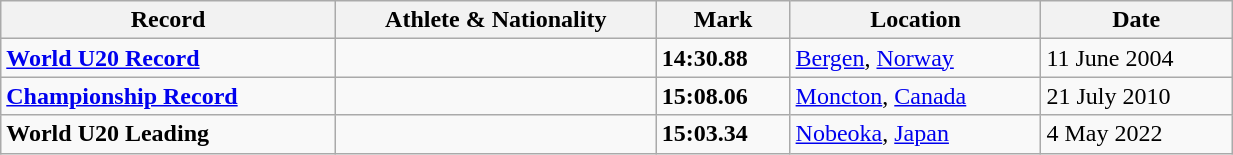<table class="wikitable" width=65%>
<tr>
<th>Record</th>
<th>Athlete & Nationality</th>
<th>Mark</th>
<th>Location</th>
<th>Date</th>
</tr>
<tr>
<td><strong><a href='#'>World U20 Record</a></strong></td>
<td></td>
<td><strong>14:30.88</strong></td>
<td><a href='#'>Bergen</a>, <a href='#'>Norway</a></td>
<td>11 June 2004</td>
</tr>
<tr>
<td><strong><a href='#'>Championship Record</a></strong></td>
<td></td>
<td><strong>15:08.06</strong></td>
<td><a href='#'>Moncton</a>, <a href='#'>Canada</a></td>
<td>21 July 2010</td>
</tr>
<tr>
<td><strong>World U20 Leading</strong></td>
<td></td>
<td><strong>15:03.34</strong></td>
<td><a href='#'>Nobeoka</a>, <a href='#'>Japan</a></td>
<td>4 May 2022</td>
</tr>
</table>
